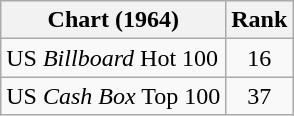<table class="wikitable">
<tr>
<th align="left">Chart (1964)</th>
<th style="text-align:center;">Rank</th>
</tr>
<tr>
<td>US <em>Billboard</em> Hot 100</td>
<td style="text-align:center;">16</td>
</tr>
<tr>
<td>US <em>Cash Box</em> Top 100</td>
<td style="text-align:center;">37</td>
</tr>
</table>
